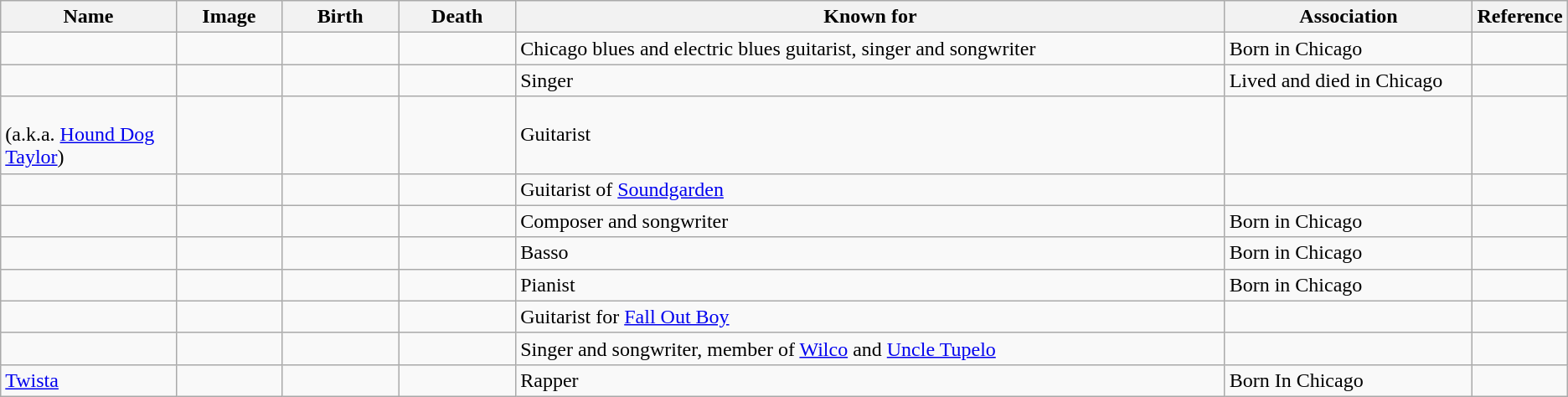<table class="wikitable sortable">
<tr>
<th scope="col" width="140">Name</th>
<th scope="col" width="80" class="unsortable">Image</th>
<th scope="col" width="90">Birth</th>
<th scope="col" width="90">Death</th>
<th scope="col" width="600" class="unsortable">Known for</th>
<th scope="col" width="200" class="unsortable">Association</th>
<th scope="col" width="30" class="unsortable">Reference</th>
</tr>
<tr>
<td></td>
<td></td>
<td align=right></td>
<td align=right></td>
<td>Chicago blues and electric blues guitarist, singer and songwriter</td>
<td>Born in Chicago</td>
<td align="center"></td>
</tr>
<tr>
<td></td>
<td></td>
<td align=right></td>
<td align=right></td>
<td>Singer</td>
<td>Lived and died in Chicago</td>
<td align="center"></td>
</tr>
<tr>
<td><br>(a.k.a. <a href='#'>Hound Dog Taylor</a>)</td>
<td></td>
<td align=right></td>
<td align=right></td>
<td>Guitarist</td>
<td></td>
<td align="center"></td>
</tr>
<tr>
<td></td>
<td></td>
<td align=right></td>
<td></td>
<td>Guitarist of <a href='#'>Soundgarden</a></td>
<td></td>
<td align="center"></td>
</tr>
<tr>
<td></td>
<td></td>
<td align=right></td>
<td align=right></td>
<td>Composer and songwriter</td>
<td>Born in Chicago</td>
<td align="center"></td>
</tr>
<tr>
<td></td>
<td></td>
<td align=right></td>
<td align=right></td>
<td>Basso</td>
<td>Born in Chicago</td>
<td align="center"></td>
</tr>
<tr>
<td></td>
<td></td>
<td align=right></td>
<td align=right></td>
<td>Pianist</td>
<td>Born in Chicago</td>
<td align="center"></td>
</tr>
<tr>
<td></td>
<td></td>
<td align=right></td>
<td></td>
<td>Guitarist for <a href='#'>Fall Out Boy</a></td>
<td></td>
<td align="center"></td>
</tr>
<tr>
<td></td>
<td></td>
<td align=right></td>
<td></td>
<td>Singer and songwriter, member of <a href='#'>Wilco</a> and <a href='#'>Uncle Tupelo</a></td>
<td></td>
<td align="center"></td>
</tr>
<tr>
<td><a href='#'>Twista</a></td>
<td></td>
<td align=right></td>
<td></td>
<td>Rapper</td>
<td>Born In Chicago</td>
<td align="center"></td>
</tr>
</table>
